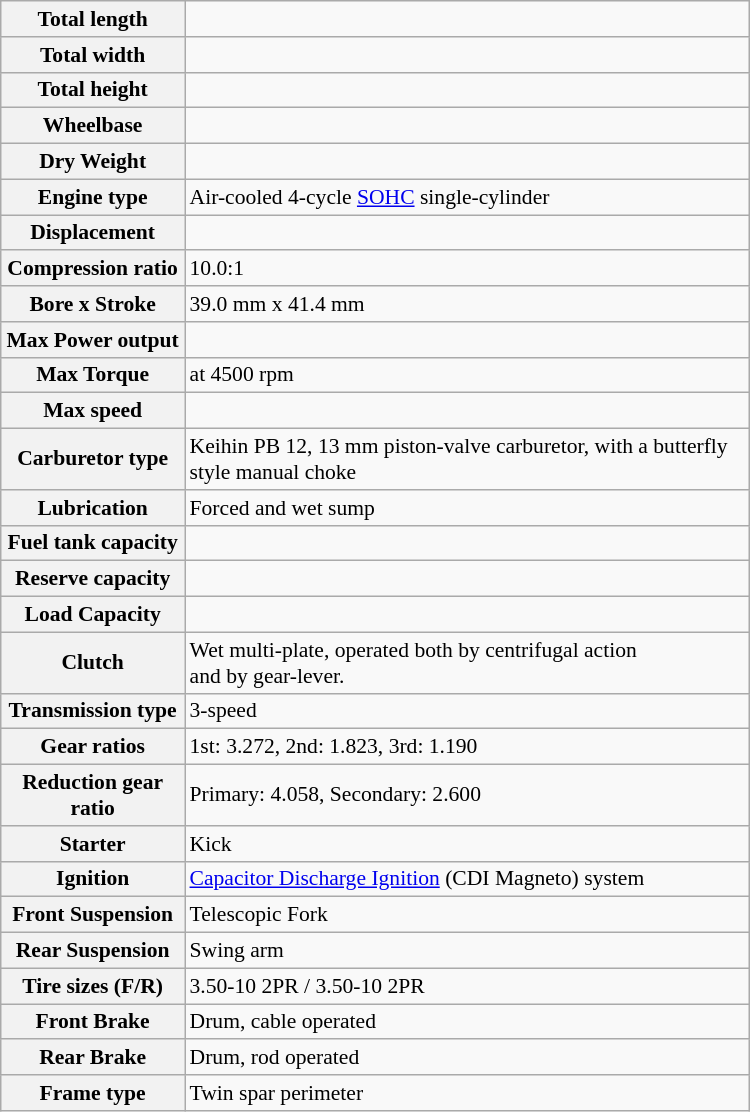<table class="wikitable" style="width:500px; font-size: 90%;">
<tr>
<th>Total length</th>
<td></td>
</tr>
<tr>
<th>Total width</th>
<td></td>
</tr>
<tr>
<th>Total height</th>
<td></td>
</tr>
<tr>
<th>Wheelbase</th>
<td></td>
</tr>
<tr>
<th>Dry Weight</th>
<td></td>
</tr>
<tr>
<th>Engine type</th>
<td>Air-cooled 4-cycle <a href='#'>SOHC</a> single-cylinder</td>
</tr>
<tr>
<th>Displacement</th>
<td></td>
</tr>
<tr>
<th>Compression ratio</th>
<td>10.0:1</td>
</tr>
<tr>
<th>Bore x Stroke</th>
<td>39.0 mm x 41.4 mm</td>
</tr>
<tr>
<th>Max Power output</th>
<td></td>
</tr>
<tr>
<th>Max Torque</th>
<td> at 4500 rpm</td>
</tr>
<tr>
<th>Max speed</th>
<td></td>
</tr>
<tr>
<th>Carburetor type</th>
<td>Keihin PB 12, 13 mm piston-valve carburetor, with a butterfly style manual choke</td>
</tr>
<tr>
<th>Lubrication</th>
<td>Forced and wet sump</td>
</tr>
<tr>
<th>Fuel tank capacity</th>
<td></td>
</tr>
<tr>
<th>Reserve capacity</th>
<td></td>
</tr>
<tr>
<th>Load Capacity</th>
<td></td>
</tr>
<tr>
<th>Clutch</th>
<td>Wet multi-plate, operated both by centrifugal action <br>and by gear-lever.</td>
</tr>
<tr>
<th>Transmission type</th>
<td>3-speed</td>
</tr>
<tr>
<th>Gear ratios</th>
<td>1st: 3.272, 2nd: 1.823, 3rd: 1.190</td>
</tr>
<tr>
<th>Reduction gear ratio</th>
<td>Primary: 4.058, Secondary: 2.600</td>
</tr>
<tr>
<th>Starter</th>
<td>Kick</td>
</tr>
<tr>
<th>Ignition</th>
<td><a href='#'>Capacitor Discharge Ignition</a> (CDI Magneto) system<br></td>
</tr>
<tr>
<th>Front Suspension</th>
<td>Telescopic Fork</td>
</tr>
<tr>
<th>Rear Suspension</th>
<td>Swing arm</td>
</tr>
<tr>
<th>Tire sizes (F/R)</th>
<td>3.50-10 2PR / 3.50-10 2PR</td>
</tr>
<tr>
<th>Front Brake</th>
<td>Drum, cable operated</td>
</tr>
<tr>
<th>Rear Brake</th>
<td>Drum, rod operated</td>
</tr>
<tr>
<th>Frame type</th>
<td>Twin spar perimeter</td>
</tr>
</table>
